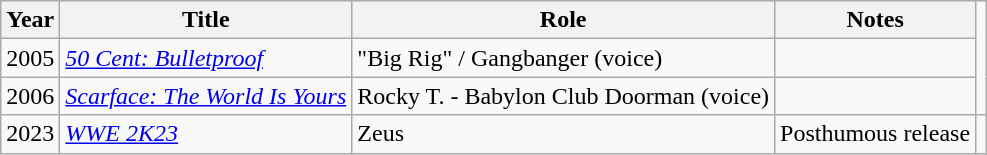<table class="wikitable sortable">
<tr>
<th>Year</th>
<th>Title</th>
<th>Role</th>
<th class="unsortable">Notes</th>
</tr>
<tr>
<td>2005</td>
<td><em><a href='#'>50 Cent: Bulletproof</a></em></td>
<td>"Big Rig" / Gangbanger (voice)</td>
<td></td>
</tr>
<tr>
<td>2006</td>
<td><em><a href='#'>Scarface: The World Is Yours</a></em></td>
<td>Rocky T. - Babylon Club Doorman (voice)</td>
<td></td>
</tr>
<tr>
<td>2023</td>
<td><em><a href='#'>WWE 2K23</a></em></td>
<td>Zeus</td>
<td>Posthumous release</td>
<td></td>
</tr>
</table>
